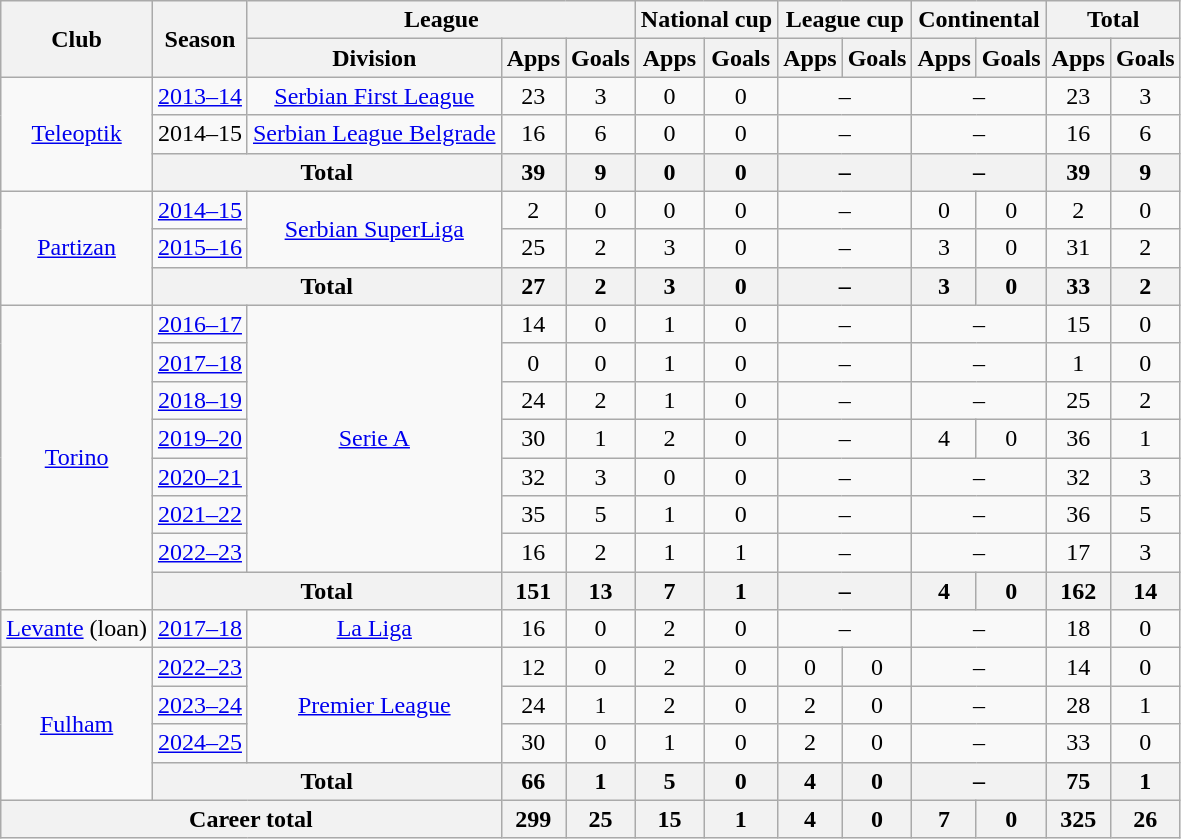<table class="wikitable" style="text-align:center">
<tr>
<th rowspan="2">Club</th>
<th rowspan="2">Season</th>
<th colspan="3">League</th>
<th colspan="2">National cup</th>
<th colspan="2">League cup</th>
<th colspan="2">Continental</th>
<th colspan="2">Total</th>
</tr>
<tr>
<th>Division</th>
<th>Apps</th>
<th>Goals</th>
<th>Apps</th>
<th>Goals</th>
<th>Apps</th>
<th>Goals</th>
<th>Apps</th>
<th>Goals</th>
<th>Apps</th>
<th>Goals</th>
</tr>
<tr>
<td rowspan="3"><a href='#'>Teleoptik</a></td>
<td><a href='#'>2013–14</a></td>
<td><a href='#'>Serbian First League</a></td>
<td>23</td>
<td>3</td>
<td>0</td>
<td>0</td>
<td colspan="2">–</td>
<td colspan="2">–</td>
<td>23</td>
<td>3</td>
</tr>
<tr>
<td>2014–15</td>
<td><a href='#'>Serbian League Belgrade</a></td>
<td>16</td>
<td>6</td>
<td>0</td>
<td>0</td>
<td colspan="2">–</td>
<td colspan="2">–</td>
<td>16</td>
<td>6</td>
</tr>
<tr>
<th colspan="2">Total</th>
<th>39</th>
<th>9</th>
<th>0</th>
<th>0</th>
<th colspan="2">–</th>
<th colspan="2">–</th>
<th>39</th>
<th>9</th>
</tr>
<tr>
<td rowspan="3"><a href='#'>Partizan</a></td>
<td><a href='#'>2014–15</a></td>
<td rowspan="2"><a href='#'>Serbian SuperLiga</a></td>
<td>2</td>
<td>0</td>
<td>0</td>
<td>0</td>
<td colspan="2">–</td>
<td>0</td>
<td>0</td>
<td>2</td>
<td>0</td>
</tr>
<tr>
<td><a href='#'>2015–16</a></td>
<td>25</td>
<td>2</td>
<td>3</td>
<td>0</td>
<td colspan="2">–</td>
<td>3</td>
<td>0</td>
<td>31</td>
<td>2</td>
</tr>
<tr>
<th colspan="2">Total</th>
<th>27</th>
<th>2</th>
<th>3</th>
<th>0</th>
<th colspan="2">–</th>
<th>3</th>
<th>0</th>
<th>33</th>
<th>2</th>
</tr>
<tr>
<td rowspan="8"><a href='#'>Torino</a></td>
<td><a href='#'>2016–17</a></td>
<td rowspan="7"><a href='#'>Serie A</a></td>
<td>14</td>
<td>0</td>
<td>1</td>
<td>0</td>
<td colspan="2">–</td>
<td colspan="2">–</td>
<td>15</td>
<td>0</td>
</tr>
<tr>
<td><a href='#'>2017–18</a></td>
<td>0</td>
<td>0</td>
<td>1</td>
<td>0</td>
<td colspan="2">–</td>
<td colspan="2">–</td>
<td>1</td>
<td>0</td>
</tr>
<tr>
<td><a href='#'>2018–19</a></td>
<td>24</td>
<td>2</td>
<td>1</td>
<td>0</td>
<td colspan="2">–</td>
<td colspan="2">–</td>
<td>25</td>
<td>2</td>
</tr>
<tr>
<td><a href='#'>2019–20</a></td>
<td>30</td>
<td>1</td>
<td>2</td>
<td>0</td>
<td colspan="2">–</td>
<td>4</td>
<td>0</td>
<td>36</td>
<td>1</td>
</tr>
<tr>
<td><a href='#'>2020–21</a></td>
<td>32</td>
<td>3</td>
<td>0</td>
<td>0</td>
<td colspan="2">–</td>
<td colspan="2">–</td>
<td>32</td>
<td>3</td>
</tr>
<tr>
<td><a href='#'>2021–22</a></td>
<td>35</td>
<td>5</td>
<td>1</td>
<td>0</td>
<td colspan="2">–</td>
<td colspan="2">–</td>
<td>36</td>
<td>5</td>
</tr>
<tr>
<td><a href='#'>2022–23</a></td>
<td>16</td>
<td>2</td>
<td>1</td>
<td>1</td>
<td colspan="2">–</td>
<td colspan="2">–</td>
<td>17</td>
<td>3</td>
</tr>
<tr>
<th colspan="2">Total</th>
<th>151</th>
<th>13</th>
<th>7</th>
<th>1</th>
<th colspan="2">–</th>
<th>4</th>
<th>0</th>
<th>162</th>
<th>14</th>
</tr>
<tr>
<td><a href='#'>Levante</a> (loan)</td>
<td><a href='#'>2017–18</a></td>
<td><a href='#'>La Liga</a></td>
<td>16</td>
<td>0</td>
<td>2</td>
<td>0</td>
<td colspan="2">–</td>
<td colspan="2">–</td>
<td>18</td>
<td>0</td>
</tr>
<tr>
<td rowspan="4"><a href='#'>Fulham</a></td>
<td><a href='#'>2022–23</a></td>
<td rowspan="3"><a href='#'>Premier League</a></td>
<td>12</td>
<td>0</td>
<td>2</td>
<td>0</td>
<td>0</td>
<td>0</td>
<td colspan="2">–</td>
<td>14</td>
<td>0</td>
</tr>
<tr>
<td><a href='#'>2023–24</a></td>
<td>24</td>
<td>1</td>
<td>2</td>
<td>0</td>
<td>2</td>
<td>0</td>
<td colspan="2">–</td>
<td>28</td>
<td>1</td>
</tr>
<tr>
<td><a href='#'>2024–25</a></td>
<td>30</td>
<td>0</td>
<td>1</td>
<td>0</td>
<td>2</td>
<td>0</td>
<td colspan="2">–</td>
<td>33</td>
<td>0</td>
</tr>
<tr>
<th colspan="2">Total</th>
<th>66</th>
<th>1</th>
<th>5</th>
<th>0</th>
<th>4</th>
<th>0</th>
<th colspan="2">–</th>
<th>75</th>
<th>1</th>
</tr>
<tr>
<th colspan="3">Career total</th>
<th>299</th>
<th>25</th>
<th>15</th>
<th>1</th>
<th>4</th>
<th>0</th>
<th>7</th>
<th>0</th>
<th>325</th>
<th>26</th>
</tr>
</table>
